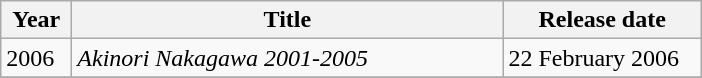<table class="wikitable">
<tr>
<th width="40">Year</th>
<th width="280">Title</th>
<th width="125">Release date</th>
</tr>
<tr>
<td>2006</td>
<td><em>Akinori Nakagawa 2001-2005</em></td>
<td>22 February 2006</td>
</tr>
<tr>
</tr>
</table>
